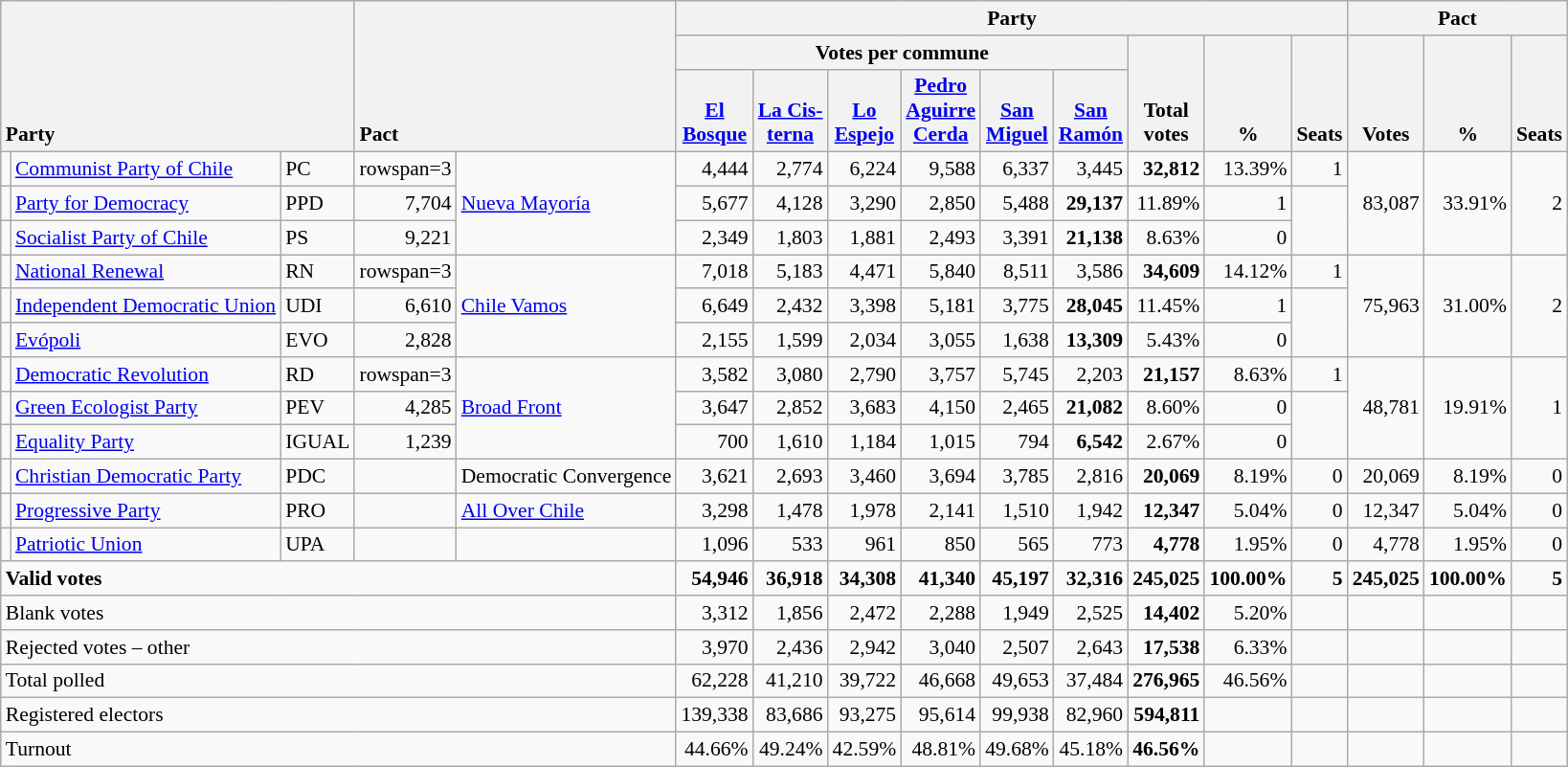<table class="wikitable" border="1" style="font-size:90%; text-align:right; white-space: nowrap;">
<tr>
<th style="text-align:left;" valign=bottom rowspan=3 colspan=3>Party</th>
<th style="text-align:left;" valign=bottom rowspan=3 colspan=2>Pact</th>
<th colspan=9>Party</th>
<th colspan=3>Pact</th>
</tr>
<tr>
<th colspan=6>Votes per commune</th>
<th align=center valign=bottom rowspan=2 width="40">Total<br>votes</th>
<th align=center valign=bottom rowspan=2 width="40">%</th>
<th align=center valign=bottom rowspan=2>Seats</th>
<th align=center valign=bottom rowspan=2 width="40">Votes</th>
<th align=center valign=bottom rowspan=2 width="40">%</th>
<th align=center valign=bottom rowspan=2>Seats</th>
</tr>
<tr>
<th align=center valign=bottom width="40"><a href='#'>El<br>Bosque</a></th>
<th align=center valign=bottom width="40"><a href='#'>La Cis-<br>terna</a></th>
<th align=center valign=bottom width="40"><a href='#'>Lo<br>Espejo</a></th>
<th align=center valign=bottom width="40"><a href='#'>Pedro<br>Aguirre<br>Cerda</a></th>
<th align=center valign=bottom width="40"><a href='#'>San<br>Miguel</a></th>
<th align=center valign=bottom width="40"><a href='#'>San<br>Ramón</a></th>
</tr>
<tr>
<td></td>
<td align=left><a href='#'>Communist Party of Chile</a></td>
<td align=left>PC</td>
<td>rowspan=3 </td>
<td rowspan=3 align=left><a href='#'>Nueva Mayoría</a></td>
<td>4,444</td>
<td>2,774</td>
<td>6,224</td>
<td>9,588</td>
<td>6,337</td>
<td>3,445</td>
<td><strong>32,812</strong></td>
<td>13.39%</td>
<td>1</td>
<td rowspan=3>83,087</td>
<td rowspan=3>33.91%</td>
<td rowspan=3>2</td>
</tr>
<tr>
<td></td>
<td align=left><a href='#'>Party for Democracy</a></td>
<td align=left>PPD</td>
<td>7,704</td>
<td>5,677</td>
<td>4,128</td>
<td>3,290</td>
<td>2,850</td>
<td>5,488</td>
<td><strong>29,137</strong></td>
<td>11.89%</td>
<td>1</td>
</tr>
<tr>
<td></td>
<td align=left><a href='#'>Socialist Party of Chile</a></td>
<td align=left>PS</td>
<td>9,221</td>
<td>2,349</td>
<td>1,803</td>
<td>1,881</td>
<td>2,493</td>
<td>3,391</td>
<td><strong>21,138</strong></td>
<td>8.63%</td>
<td>0</td>
</tr>
<tr>
<td></td>
<td align=left><a href='#'>National Renewal</a></td>
<td align=left>RN</td>
<td>rowspan=3 </td>
<td rowspan=3 align=left><a href='#'>Chile Vamos</a></td>
<td>7,018</td>
<td>5,183</td>
<td>4,471</td>
<td>5,840</td>
<td>8,511</td>
<td>3,586</td>
<td><strong>34,609</strong></td>
<td>14.12%</td>
<td>1</td>
<td rowspan=3>75,963</td>
<td rowspan=3>31.00%</td>
<td rowspan=3>2</td>
</tr>
<tr>
<td></td>
<td align=left><a href='#'>Independent Democratic Union</a></td>
<td align=left>UDI</td>
<td>6,610</td>
<td>6,649</td>
<td>2,432</td>
<td>3,398</td>
<td>5,181</td>
<td>3,775</td>
<td><strong>28,045</strong></td>
<td>11.45%</td>
<td>1</td>
</tr>
<tr>
<td></td>
<td align=left><a href='#'>Evópoli</a></td>
<td align=left>EVO</td>
<td>2,828</td>
<td>2,155</td>
<td>1,599</td>
<td>2,034</td>
<td>3,055</td>
<td>1,638</td>
<td><strong>13,309</strong></td>
<td>5.43%</td>
<td>0</td>
</tr>
<tr>
<td></td>
<td align=left><a href='#'>Democratic Revolution</a></td>
<td align=left>RD</td>
<td>rowspan=3 </td>
<td rowspan=3 align=left><a href='#'>Broad Front</a></td>
<td>3,582</td>
<td>3,080</td>
<td>2,790</td>
<td>3,757</td>
<td>5,745</td>
<td>2,203</td>
<td><strong>21,157</strong></td>
<td>8.63%</td>
<td>1</td>
<td rowspan=3>48,781</td>
<td rowspan=3>19.91%</td>
<td rowspan=3>1</td>
</tr>
<tr>
<td></td>
<td align=left><a href='#'>Green Ecologist Party</a></td>
<td align=left>PEV</td>
<td>4,285</td>
<td>3,647</td>
<td>2,852</td>
<td>3,683</td>
<td>4,150</td>
<td>2,465</td>
<td><strong>21,082</strong></td>
<td>8.60%</td>
<td>0</td>
</tr>
<tr>
<td></td>
<td align=left><a href='#'>Equality Party</a></td>
<td align=left>IGUAL</td>
<td>1,239</td>
<td>700</td>
<td>1,610</td>
<td>1,184</td>
<td>1,015</td>
<td>794</td>
<td><strong>6,542</strong></td>
<td>2.67%</td>
<td>0</td>
</tr>
<tr>
<td></td>
<td align=left><a href='#'>Christian Democratic Party</a></td>
<td align=left>PDC</td>
<td></td>
<td align=left>Democratic Convergence</td>
<td>3,621</td>
<td>2,693</td>
<td>3,460</td>
<td>3,694</td>
<td>3,785</td>
<td>2,816</td>
<td><strong>20,069</strong></td>
<td>8.19%</td>
<td>0</td>
<td>20,069</td>
<td>8.19%</td>
<td>0</td>
</tr>
<tr>
<td></td>
<td align=left><a href='#'>Progressive Party</a></td>
<td align=left>PRO</td>
<td></td>
<td align=left><a href='#'>All Over Chile</a></td>
<td>3,298</td>
<td>1,478</td>
<td>1,978</td>
<td>2,141</td>
<td>1,510</td>
<td>1,942</td>
<td><strong>12,347</strong></td>
<td>5.04%</td>
<td>0</td>
<td>12,347</td>
<td>5.04%</td>
<td>0</td>
</tr>
<tr>
<td></td>
<td align=left><a href='#'>Patriotic Union</a></td>
<td align=left>UPA</td>
<td></td>
<td></td>
<td>1,096</td>
<td>533</td>
<td>961</td>
<td>850</td>
<td>565</td>
<td>773</td>
<td><strong>4,778</strong></td>
<td>1.95%</td>
<td>0</td>
<td>4,778</td>
<td>1.95%</td>
<td>0</td>
</tr>
<tr style="font-weight:bold">
<td align=left colspan=5>Valid votes</td>
<td>54,946</td>
<td>36,918</td>
<td>34,308</td>
<td>41,340</td>
<td>45,197</td>
<td>32,316</td>
<td>245,025</td>
<td>100.00%</td>
<td>5</td>
<td>245,025</td>
<td>100.00%</td>
<td>5</td>
</tr>
<tr>
<td align=left colspan=5>Blank votes</td>
<td>3,312</td>
<td>1,856</td>
<td>2,472</td>
<td>2,288</td>
<td>1,949</td>
<td>2,525</td>
<td><strong>14,402</strong></td>
<td>5.20%</td>
<td></td>
<td></td>
<td></td>
<td></td>
</tr>
<tr>
<td align=left colspan=5>Rejected votes – other</td>
<td>3,970</td>
<td>2,436</td>
<td>2,942</td>
<td>3,040</td>
<td>2,507</td>
<td>2,643</td>
<td><strong>17,538</strong></td>
<td>6.33%</td>
<td></td>
<td></td>
<td></td>
<td></td>
</tr>
<tr>
<td align=left colspan=5>Total polled</td>
<td>62,228</td>
<td>41,210</td>
<td>39,722</td>
<td>46,668</td>
<td>49,653</td>
<td>37,484</td>
<td><strong>276,965</strong></td>
<td>46.56%</td>
<td></td>
<td></td>
<td></td>
<td></td>
</tr>
<tr>
<td align=left colspan=5>Registered electors</td>
<td>139,338</td>
<td>83,686</td>
<td>93,275</td>
<td>95,614</td>
<td>99,938</td>
<td>82,960</td>
<td><strong>594,811</strong></td>
<td></td>
<td></td>
<td></td>
<td></td>
<td></td>
</tr>
<tr>
<td align=left colspan=5>Turnout</td>
<td>44.66%</td>
<td>49.24%</td>
<td>42.59%</td>
<td>48.81%</td>
<td>49.68%</td>
<td>45.18%</td>
<td><strong>46.56%</strong></td>
<td></td>
<td></td>
<td></td>
<td></td>
<td></td>
</tr>
</table>
